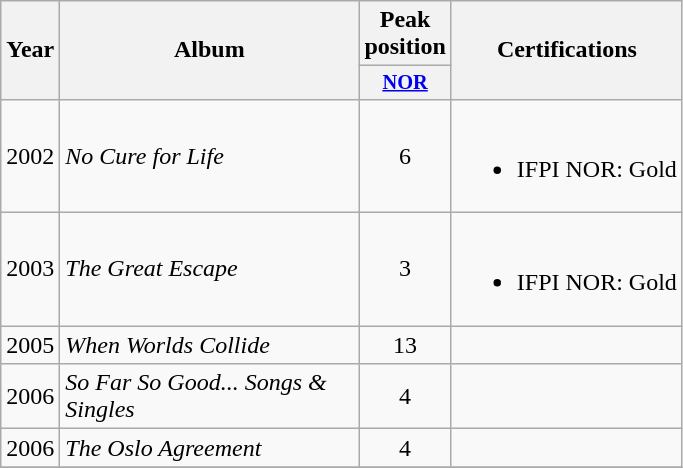<table class="wikitable plainrowheaders" style="text-align:center;">
<tr>
<th scope="col" rowspan="2">Year</th>
<th scope="col" rowspan="2" style="width:12em;">Album</th>
<th scope="col">Peak position</th>
<th scope="col" rowspan="2">Certifications</th>
</tr>
<tr>
<th scope="col" style="width:3em;font-size:85%;"><a href='#'>NOR</a><br></th>
</tr>
<tr>
<td>2002</td>
<td style="text-align:left;"><em>No Cure for Life</em></td>
<td>6</td>
<td style="text-align:left;"><br><ul><li>IFPI NOR: Gold</li></ul></td>
</tr>
<tr>
<td>2003</td>
<td style="text-align:left;"><em>The Great Escape</em></td>
<td>3</td>
<td style="text-align:left;"><br><ul><li>IFPI NOR: Gold</li></ul></td>
</tr>
<tr>
<td>2005</td>
<td style="text-align:left;"><em>When Worlds Collide</em></td>
<td>13</td>
<td style="text-align:left;"></td>
</tr>
<tr>
<td>2006</td>
<td style="text-align:left;"><em>So Far So Good... Songs & Singles</em></td>
<td>4</td>
<td style="text-align:left;"></td>
</tr>
<tr>
<td>2006</td>
<td style="text-align:left;"><em>The Oslo Agreement</em></td>
<td>4</td>
<td style="text-align:left;"></td>
</tr>
<tr>
</tr>
</table>
